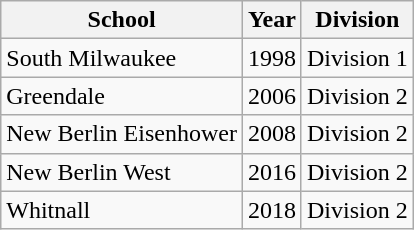<table class="wikitable">
<tr>
<th>School</th>
<th>Year</th>
<th>Division</th>
</tr>
<tr>
<td>South Milwaukee</td>
<td>1998</td>
<td>Division 1</td>
</tr>
<tr>
<td>Greendale</td>
<td>2006</td>
<td>Division 2</td>
</tr>
<tr>
<td>New Berlin Eisenhower</td>
<td>2008</td>
<td>Division 2</td>
</tr>
<tr>
<td>New Berlin West</td>
<td>2016</td>
<td>Division 2</td>
</tr>
<tr>
<td>Whitnall</td>
<td>2018</td>
<td>Division 2</td>
</tr>
</table>
